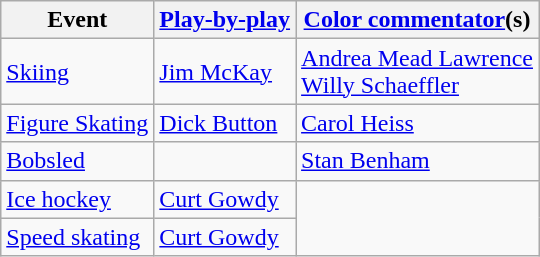<table class="wikitable">
<tr>
<th>Event</th>
<th><a href='#'>Play-by-play</a></th>
<th><a href='#'>Color commentator</a>(s)</th>
</tr>
<tr>
<td><a href='#'>Skiing</a></td>
<td><a href='#'>Jim McKay</a></td>
<td><a href='#'>Andrea Mead Lawrence</a><br><a href='#'>Willy Schaeffler</a></td>
</tr>
<tr>
<td><a href='#'>Figure Skating</a></td>
<td><a href='#'>Dick Button</a></td>
<td><a href='#'>Carol Heiss</a></td>
</tr>
<tr>
<td><a href='#'>Bobsled</a></td>
<td></td>
<td><a href='#'>Stan Benham</a></td>
</tr>
<tr>
<td><a href='#'>Ice hockey</a></td>
<td><a href='#'>Curt Gowdy</a></td>
</tr>
<tr>
<td><a href='#'>Speed skating</a></td>
<td><a href='#'>Curt Gowdy</a></td>
</tr>
</table>
